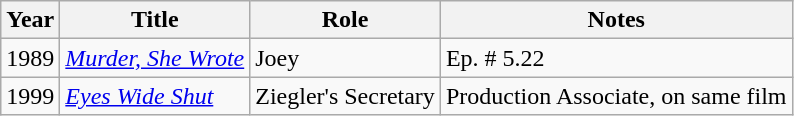<table class="wikitable">
<tr>
<th>Year</th>
<th>Title</th>
<th>Role</th>
<th>Notes</th>
</tr>
<tr>
<td>1989</td>
<td><em><a href='#'>Murder, She Wrote</a></em></td>
<td>Joey</td>
<td>Ep. # 5.22</td>
</tr>
<tr>
<td>1999</td>
<td><em><a href='#'>Eyes Wide Shut</a></em></td>
<td>Ziegler's Secretary</td>
<td>Production Associate, on same film</td>
</tr>
</table>
